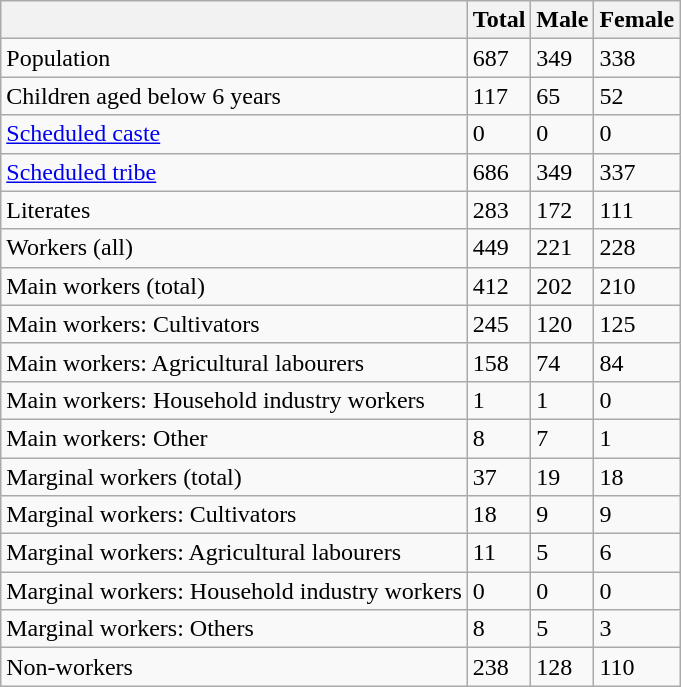<table class="wikitable sortable">
<tr>
<th></th>
<th>Total</th>
<th>Male</th>
<th>Female</th>
</tr>
<tr>
<td>Population</td>
<td>687</td>
<td>349</td>
<td>338</td>
</tr>
<tr>
<td>Children aged below 6 years</td>
<td>117</td>
<td>65</td>
<td>52</td>
</tr>
<tr>
<td><a href='#'>Scheduled caste</a></td>
<td>0</td>
<td>0</td>
<td>0</td>
</tr>
<tr>
<td><a href='#'>Scheduled tribe</a></td>
<td>686</td>
<td>349</td>
<td>337</td>
</tr>
<tr>
<td>Literates</td>
<td>283</td>
<td>172</td>
<td>111</td>
</tr>
<tr>
<td>Workers (all)</td>
<td>449</td>
<td>221</td>
<td>228</td>
</tr>
<tr>
<td>Main workers (total)</td>
<td>412</td>
<td>202</td>
<td>210</td>
</tr>
<tr>
<td>Main workers: Cultivators</td>
<td>245</td>
<td>120</td>
<td>125</td>
</tr>
<tr>
<td>Main workers: Agricultural labourers</td>
<td>158</td>
<td>74</td>
<td>84</td>
</tr>
<tr>
<td>Main workers: Household industry workers</td>
<td>1</td>
<td>1</td>
<td>0</td>
</tr>
<tr>
<td>Main workers: Other</td>
<td>8</td>
<td>7</td>
<td>1</td>
</tr>
<tr>
<td>Marginal workers (total)</td>
<td>37</td>
<td>19</td>
<td>18</td>
</tr>
<tr>
<td>Marginal workers: Cultivators</td>
<td>18</td>
<td>9</td>
<td>9</td>
</tr>
<tr>
<td>Marginal workers: Agricultural labourers</td>
<td>11</td>
<td>5</td>
<td>6</td>
</tr>
<tr>
<td>Marginal workers: Household industry workers</td>
<td>0</td>
<td>0</td>
<td>0</td>
</tr>
<tr>
<td>Marginal workers: Others</td>
<td>8</td>
<td>5</td>
<td>3</td>
</tr>
<tr>
<td>Non-workers</td>
<td>238</td>
<td>128</td>
<td>110</td>
</tr>
</table>
